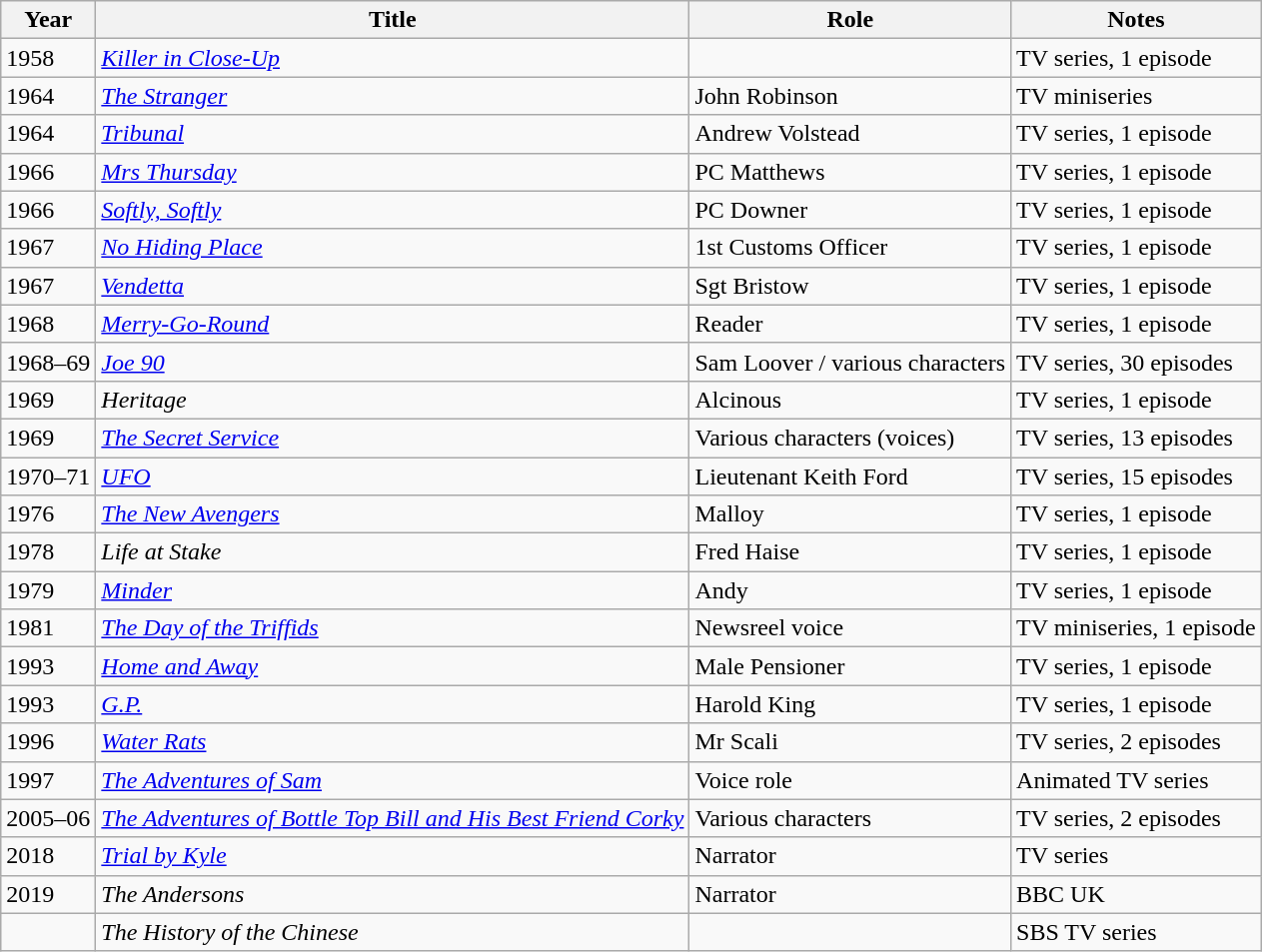<table class="wikitable">
<tr>
<th>Year</th>
<th>Title</th>
<th>Role</th>
<th>Notes</th>
</tr>
<tr>
<td>1958</td>
<td><em><a href='#'>Killer in Close-Up</a></em></td>
<td></td>
<td>TV series, 1 episode</td>
</tr>
<tr>
<td>1964</td>
<td><em><a href='#'>The Stranger</a></em></td>
<td>John Robinson</td>
<td>TV miniseries</td>
</tr>
<tr>
<td>1964</td>
<td><em><a href='#'>Tribunal</a></em></td>
<td>Andrew Volstead</td>
<td>TV series, 1 episode</td>
</tr>
<tr>
<td>1966</td>
<td><em><a href='#'>Mrs Thursday</a></em></td>
<td>PC Matthews</td>
<td>TV series, 1 episode</td>
</tr>
<tr>
<td>1966</td>
<td><em><a href='#'>Softly, Softly</a></em></td>
<td>PC Downer</td>
<td>TV series, 1 episode</td>
</tr>
<tr>
<td>1967</td>
<td><em><a href='#'>No Hiding Place</a></em></td>
<td>1st Customs Officer</td>
<td>TV series, 1 episode</td>
</tr>
<tr>
<td>1967</td>
<td><em><a href='#'>Vendetta</a></em></td>
<td>Sgt Bristow</td>
<td>TV series, 1 episode</td>
</tr>
<tr>
<td>1968</td>
<td><em><a href='#'>Merry-Go-Round</a></em></td>
<td>Reader</td>
<td>TV series, 1 episode</td>
</tr>
<tr>
<td>1968–69</td>
<td><em><a href='#'>Joe 90</a></em></td>
<td>Sam Loover / various characters</td>
<td>TV series, 30 episodes</td>
</tr>
<tr>
<td>1969</td>
<td><em>Heritage</em></td>
<td>Alcinous</td>
<td>TV series, 1 episode</td>
</tr>
<tr>
<td>1969</td>
<td><em><a href='#'>The Secret Service</a></em></td>
<td>Various characters (voices)</td>
<td>TV series, 13 episodes</td>
</tr>
<tr>
<td>1970–71</td>
<td><em><a href='#'>UFO</a></em></td>
<td>Lieutenant Keith Ford</td>
<td>TV series, 15 episodes</td>
</tr>
<tr>
<td>1976</td>
<td><em><a href='#'>The New Avengers</a></em></td>
<td>Malloy</td>
<td>TV series, 1 episode</td>
</tr>
<tr>
<td>1978</td>
<td><em>Life at Stake</em></td>
<td>Fred Haise</td>
<td>TV series, 1 episode</td>
</tr>
<tr>
<td>1979</td>
<td><em><a href='#'>Minder</a></em></td>
<td>Andy</td>
<td>TV series, 1 episode</td>
</tr>
<tr>
<td>1981</td>
<td><em><a href='#'>The Day of the Triffids</a></em></td>
<td>Newsreel voice</td>
<td>TV miniseries, 1 episode</td>
</tr>
<tr>
<td>1993</td>
<td><em><a href='#'>Home and Away</a></em></td>
<td>Male Pensioner</td>
<td>TV series, 1 episode</td>
</tr>
<tr>
<td>1993</td>
<td><em><a href='#'>G.P.</a></em></td>
<td>Harold King</td>
<td>TV series, 1 episode</td>
</tr>
<tr>
<td>1996</td>
<td><em><a href='#'>Water Rats</a></em></td>
<td>Mr Scali</td>
<td>TV series, 2 episodes</td>
</tr>
<tr>
<td>1997</td>
<td><em><a href='#'>The Adventures of Sam</a></em></td>
<td>Voice role</td>
<td>Animated TV series</td>
</tr>
<tr>
<td>2005–06</td>
<td><em><a href='#'>The Adventures of Bottle Top Bill and His Best Friend Corky</a></em></td>
<td>Various characters</td>
<td>TV series, 2 episodes</td>
</tr>
<tr>
<td>2018</td>
<td><em><a href='#'>Trial by Kyle</a></em></td>
<td>Narrator</td>
<td>TV series</td>
</tr>
<tr>
<td>2019</td>
<td><em>The Andersons</em></td>
<td>Narrator</td>
<td>BBC UK</td>
</tr>
<tr>
<td></td>
<td><em>The History of the Chinese</em></td>
<td></td>
<td>SBS TV series</td>
</tr>
</table>
